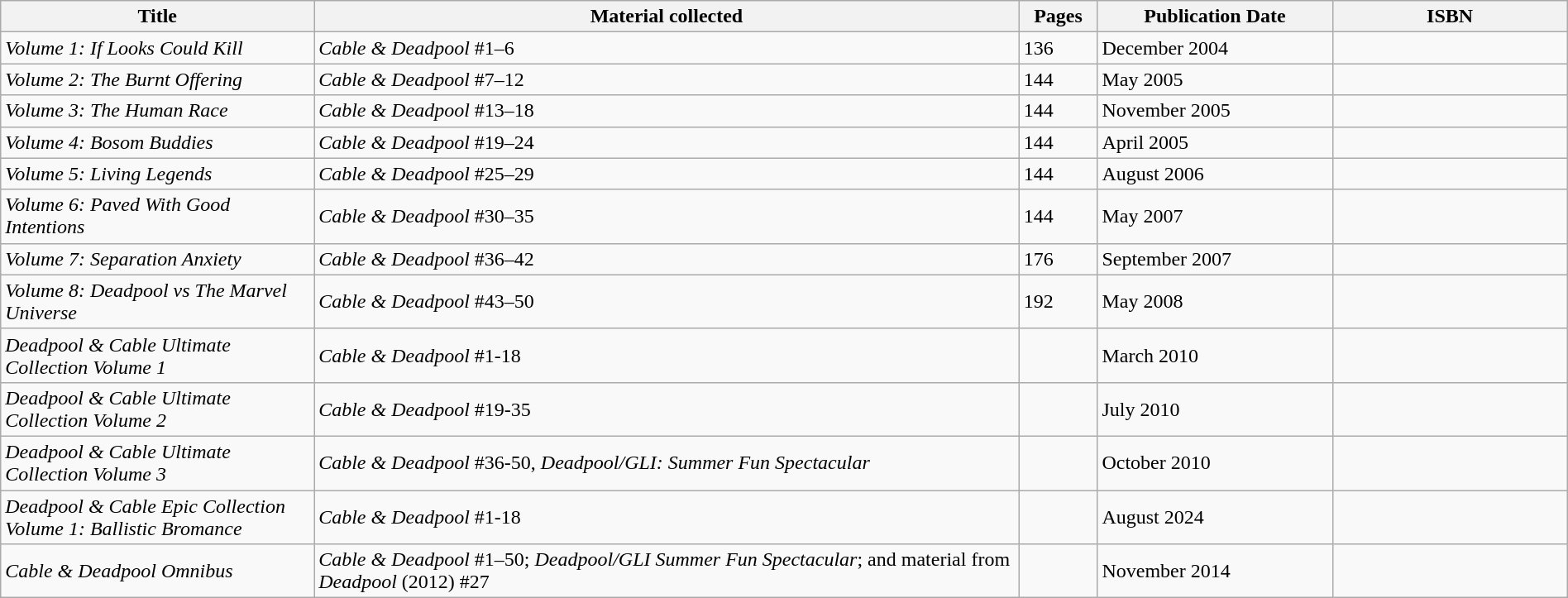<table class="wikitable" style="text-align:left;" width="100%">
<tr>
<th width="20%">Title</th>
<th width=45%>Material collected</th>
<th width=5%>Pages</th>
<th width="15%">Publication Date</th>
<th width="15%">ISBN</th>
</tr>
<tr>
<td><em>Volume 1: If Looks Could Kill</em></td>
<td><em>Cable & Deadpool</em> #1–6</td>
<td>136</td>
<td>December 2004</td>
<td></td>
</tr>
<tr>
<td><em>Volume 2: The Burnt Offering</em></td>
<td><em>Cable & Deadpool</em> #7–12</td>
<td>144</td>
<td>May 2005</td>
<td></td>
</tr>
<tr>
<td><em>Volume 3: The Human Race</em></td>
<td><em>Cable & Deadpool</em> #13–18</td>
<td>144</td>
<td>November 2005</td>
<td></td>
</tr>
<tr>
<td><em>Volume 4: Bosom Buddies</em></td>
<td><em>Cable & Deadpool</em> #19–24</td>
<td>144</td>
<td>April 2005</td>
<td></td>
</tr>
<tr>
<td><em>Volume 5: Living Legends</em></td>
<td><em>Cable & Deadpool</em> #25–29</td>
<td>144</td>
<td>August 2006</td>
<td></td>
</tr>
<tr>
<td><em>Volume 6: Paved With Good Intentions</em></td>
<td><em>Cable & Deadpool</em> #30–35</td>
<td>144</td>
<td>May 2007</td>
<td></td>
</tr>
<tr>
<td><em>Volume 7: Separation Anxiety</em></td>
<td><em>Cable & Deadpool</em> #36–42</td>
<td>176</td>
<td>September 2007</td>
<td></td>
</tr>
<tr>
<td><em>Volume 8: Deadpool vs The Marvel Universe</em></td>
<td><em>Cable & Deadpool</em> #43–50</td>
<td>192</td>
<td>May 2008</td>
<td></td>
</tr>
<tr>
<td><em>Deadpool & Cable Ultimate Collection Volume 1</em></td>
<td><em>Cable & Deadpool</em> #1-18</td>
<td></td>
<td>March 2010</td>
<td></td>
</tr>
<tr>
<td><em>Deadpool & Cable Ultimate Collection Volume 2</em></td>
<td><em>Cable & Deadpool</em> #19-35</td>
<td></td>
<td>July 2010</td>
<td></td>
</tr>
<tr>
<td><em>Deadpool & Cable Ultimate Collection Volume 3</em></td>
<td><em>Cable & Deadpool</em> #36-50, <em>Deadpool/GLI: Summer Fun Spectacular</em></td>
<td></td>
<td>October 2010</td>
<td></td>
</tr>
<tr>
<td><em>Deadpool & Cable Epic Collection Volume 1: Ballistic Bromance</em></td>
<td><em>Cable & Deadpool</em> #1-18</td>
<td></td>
<td>August 2024</td>
<td></td>
</tr>
<tr>
<td><em>Cable & Deadpool Omnibus</em></td>
<td><em>Cable & Deadpool</em> #1–50; <em>Deadpool/GLI Summer Fun Spectacular</em>; and material from <em>Deadpool</em> (2012) #27</td>
<td></td>
<td>November 2014</td>
<td></td>
</tr>
</table>
